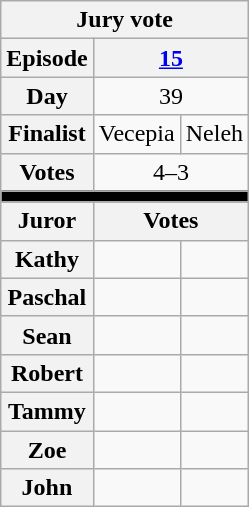<table class="wikitable nowrap" style="text-align:center;">
<tr>
<th colspan="3">Jury vote</th>
</tr>
<tr>
<th>Episode</th>
<th colspan="2"><a href='#'>15</a></th>
</tr>
<tr>
<th>Day</th>
<td colspan="2">39</td>
</tr>
<tr>
<th>Finalist</th>
<td>Vecepia</td>
<td>Neleh</td>
</tr>
<tr>
<th>Votes</th>
<td colspan="2">4–3</td>
</tr>
<tr>
<td style="background-color:black;" colspan="3"></td>
</tr>
<tr>
<th>Juror</th>
<th colspan="2">Votes</th>
</tr>
<tr>
<th>Kathy</th>
<td></td>
<td></td>
</tr>
<tr>
<th>Paschal</th>
<td></td>
<td></td>
</tr>
<tr>
<th>Sean</th>
<td></td>
<td></td>
</tr>
<tr>
<th>Robert</th>
<td></td>
<td></td>
</tr>
<tr>
<th>Tammy</th>
<td></td>
<td></td>
</tr>
<tr>
<th>Zoe</th>
<td></td>
<td></td>
</tr>
<tr>
<th>John</th>
<td></td>
<td></td>
</tr>
</table>
